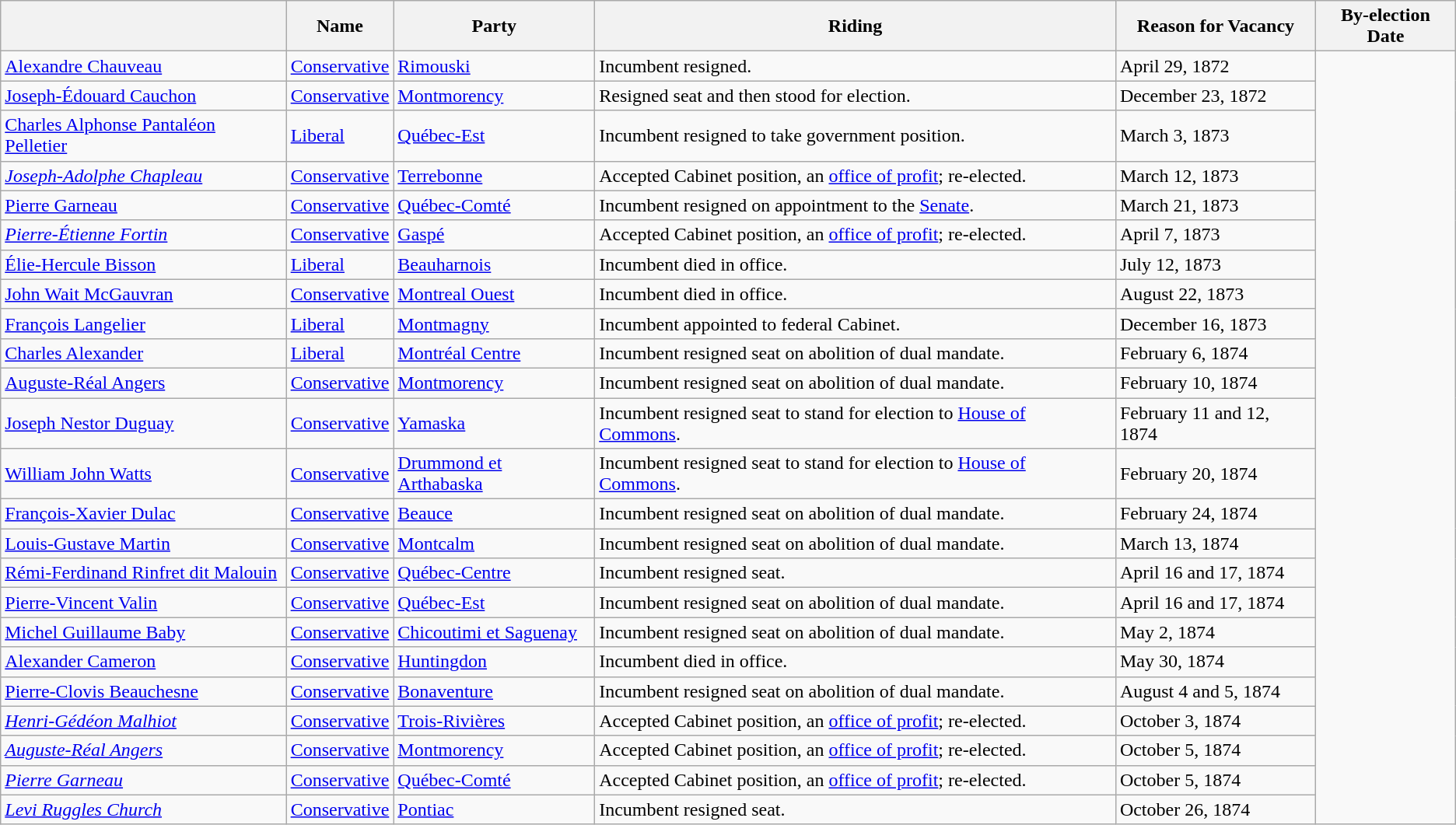<table class="wikitable sortable">
<tr>
<th></th>
<th>Name</th>
<th>Party</th>
<th>Riding</th>
<th>Reason for Vacancy</th>
<th>By-election Date</th>
</tr>
<tr>
<td><a href='#'>Alexandre Chauveau</a></td>
<td><a href='#'>Conservative</a></td>
<td><a href='#'>Rimouski</a></td>
<td>Incumbent resigned.</td>
<td>April 29, 1872</td>
</tr>
<tr>
<td><a href='#'>Joseph-Édouard Cauchon</a></td>
<td><a href='#'>Conservative</a></td>
<td><a href='#'>Montmorency</a></td>
<td>Resigned seat and then stood for election.</td>
<td>December 23, 1872</td>
</tr>
<tr>
<td><a href='#'>Charles Alphonse Pantaléon Pelletier</a></td>
<td><a href='#'>Liberal</a></td>
<td><a href='#'>Québec-Est</a></td>
<td>Incumbent resigned to take government position.</td>
<td>March 3, 1873</td>
</tr>
<tr>
<td><em><a href='#'>Joseph-Adolphe Chapleau</a></em></td>
<td><a href='#'>Conservative</a></td>
<td><a href='#'>Terrebonne</a></td>
<td>Accepted Cabinet position, an <a href='#'>office of profit</a>;  re-elected.</td>
<td>March 12, 1873</td>
</tr>
<tr>
<td><a href='#'>Pierre Garneau</a></td>
<td><a href='#'>Conservative</a></td>
<td><a href='#'>Québec-Comté</a></td>
<td>Incumbent resigned on appointment to the <a href='#'>Senate</a>.</td>
<td>March 21, 1873</td>
</tr>
<tr>
<td><em><a href='#'>Pierre-Étienne Fortin</a></em></td>
<td><a href='#'>Conservative</a></td>
<td><a href='#'>Gaspé</a></td>
<td>Accepted Cabinet position, an <a href='#'>office of profit</a>;  re-elected.</td>
<td>April 7, 1873</td>
</tr>
<tr>
<td><a href='#'>Élie-Hercule Bisson</a></td>
<td><a href='#'>Liberal</a></td>
<td><a href='#'>Beauharnois</a></td>
<td>Incumbent died in office.</td>
<td>July 12, 1873</td>
</tr>
<tr>
<td><a href='#'>John Wait McGauvran</a></td>
<td><a href='#'>Conservative</a></td>
<td><a href='#'>Montreal Ouest</a></td>
<td>Incumbent died in office.</td>
<td>August 22, 1873</td>
</tr>
<tr>
<td><a href='#'>François Langelier</a></td>
<td><a href='#'>Liberal</a></td>
<td><a href='#'>Montmagny</a></td>
<td>Incumbent appointed to federal Cabinet.</td>
<td>December 16, 1873</td>
</tr>
<tr>
<td><a href='#'>Charles Alexander</a></td>
<td><a href='#'>Liberal</a></td>
<td><a href='#'>Montréal Centre</a></td>
<td>Incumbent resigned seat on abolition of dual mandate.</td>
<td>February 6, 1874</td>
</tr>
<tr>
<td><a href='#'>Auguste-Réal Angers</a></td>
<td><a href='#'>Conservative</a></td>
<td><a href='#'>Montmorency</a></td>
<td>Incumbent resigned seat on abolition of dual mandate.</td>
<td>February 10, 1874</td>
</tr>
<tr>
<td><a href='#'>Joseph Nestor Duguay</a></td>
<td><a href='#'>Conservative</a></td>
<td><a href='#'>Yamaska</a></td>
<td>Incumbent resigned seat to stand for election to <a href='#'>House of Commons</a>.</td>
<td>February 11 and 12, 1874</td>
</tr>
<tr>
<td><a href='#'>William John Watts</a></td>
<td><a href='#'>Conservative</a></td>
<td><a href='#'>Drummond et Arthabaska</a></td>
<td>Incumbent resigned seat to stand for election to <a href='#'>House of Commons</a>.</td>
<td>February 20, 1874</td>
</tr>
<tr>
<td><a href='#'>François-Xavier Dulac</a></td>
<td><a href='#'>Conservative</a></td>
<td><a href='#'>Beauce</a></td>
<td>Incumbent resigned seat on abolition of dual mandate.</td>
<td>February 24, 1874</td>
</tr>
<tr>
<td><a href='#'>Louis-Gustave Martin</a></td>
<td><a href='#'>Conservative</a></td>
<td><a href='#'>Montcalm</a></td>
<td>Incumbent resigned seat on abolition of dual mandate.</td>
<td>March 13, 1874</td>
</tr>
<tr>
<td><a href='#'>Rémi-Ferdinand Rinfret dit Malouin</a></td>
<td><a href='#'>Conservative</a></td>
<td><a href='#'>Québec-Centre</a></td>
<td>Incumbent resigned seat.</td>
<td>April 16 and 17, 1874</td>
</tr>
<tr>
<td><a href='#'>Pierre-Vincent Valin</a></td>
<td><a href='#'>Conservative</a></td>
<td><a href='#'>Québec-Est</a></td>
<td>Incumbent resigned seat on abolition of dual mandate.</td>
<td>April 16 and 17, 1874</td>
</tr>
<tr>
<td><a href='#'>Michel Guillaume Baby</a></td>
<td><a href='#'>Conservative</a></td>
<td><a href='#'>Chicoutimi et Saguenay</a></td>
<td>Incumbent resigned seat on abolition of dual mandate.</td>
<td>May 2, 1874</td>
</tr>
<tr>
<td><a href='#'>Alexander Cameron</a></td>
<td><a href='#'>Conservative</a></td>
<td><a href='#'>Huntingdon</a></td>
<td>Incumbent died in office.</td>
<td>May 30, 1874</td>
</tr>
<tr>
<td><a href='#'>Pierre-Clovis Beauchesne</a></td>
<td><a href='#'>Conservative</a></td>
<td><a href='#'>Bonaventure</a></td>
<td>Incumbent resigned seat on abolition of dual mandate.</td>
<td>August 4 and 5, 1874</td>
</tr>
<tr>
<td><em><a href='#'>Henri-Gédéon Malhiot</a></em></td>
<td><a href='#'>Conservative</a></td>
<td><a href='#'>Trois-Rivières</a></td>
<td>Accepted Cabinet position, an <a href='#'>office of profit</a>;  re-elected.</td>
<td>October 3, 1874</td>
</tr>
<tr>
<td><em><a href='#'>Auguste-Réal Angers</a></em></td>
<td><a href='#'>Conservative</a></td>
<td><a href='#'>Montmorency</a></td>
<td>Accepted Cabinet position, an <a href='#'>office of profit</a>;  re-elected.</td>
<td>October 5, 1874</td>
</tr>
<tr>
<td><em><a href='#'>Pierre Garneau</a></em></td>
<td><a href='#'>Conservative</a></td>
<td><a href='#'>Québec-Comté</a></td>
<td>Accepted Cabinet position, an <a href='#'>office of profit</a>;  re-elected.</td>
<td>October 5, 1874</td>
</tr>
<tr>
<td><em><a href='#'>Levi Ruggles Church</a></em></td>
<td><a href='#'>Conservative</a></td>
<td><a href='#'>Pontiac</a></td>
<td>Incumbent resigned seat.</td>
<td>October 26, 1874</td>
</tr>
</table>
